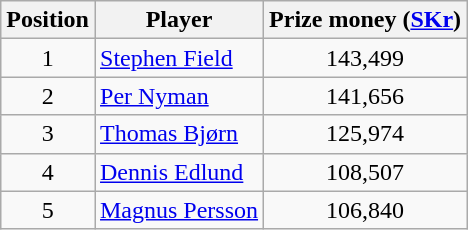<table class="wikitable">
<tr>
<th>Position</th>
<th>Player</th>
<th>Prize money (<a href='#'>SKr</a>)</th>
</tr>
<tr>
<td align=center>1</td>
<td> <a href='#'>Stephen Field</a></td>
<td align=center>143,499</td>
</tr>
<tr>
<td align=center>2</td>
<td> <a href='#'>Per Nyman</a></td>
<td align=center>141,656</td>
</tr>
<tr>
<td align=center>3</td>
<td> <a href='#'>Thomas Bjørn</a></td>
<td align=center>125,974</td>
</tr>
<tr>
<td align=center>4</td>
<td> <a href='#'>Dennis Edlund</a></td>
<td align=center>108,507</td>
</tr>
<tr>
<td align=center>5</td>
<td> <a href='#'>Magnus Persson</a></td>
<td align=center>106,840</td>
</tr>
</table>
